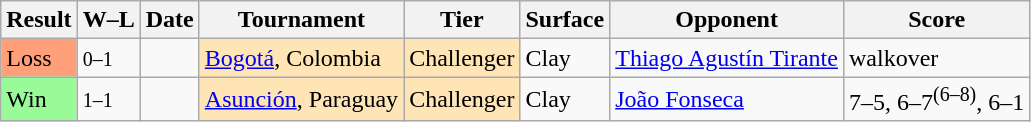<table class="sortable wikitable">
<tr>
<th>Result</th>
<th class="unsortable">W–L</th>
<th>Date</th>
<th>Tournament</th>
<th>Tier</th>
<th>Surface</th>
<th>Opponent</th>
<th class="unsortable">Score</th>
</tr>
<tr>
<td bgcolor=FFA07A>Loss</td>
<td><small>0–1</small></td>
<td><a href='#'></a></td>
<td style="background:moccasin;"><a href='#'>Bogotá</a>, Colombia</td>
<td style="background:moccasin;">Challenger</td>
<td>Clay</td>
<td> <a href='#'>Thiago Agustín Tirante</a></td>
<td>walkover</td>
</tr>
<tr>
<td bgcolor=98FB98>Win</td>
<td><small>1–1</small></td>
<td><a href='#'></a></td>
<td style="background:moccasin;"><a href='#'>Asunción</a>, Paraguay</td>
<td style="background:moccasin;">Challenger</td>
<td>Clay</td>
<td> <a href='#'>João Fonseca</a></td>
<td>7–5, 6–7<sup>(6–8)</sup>, 6–1</td>
</tr>
</table>
